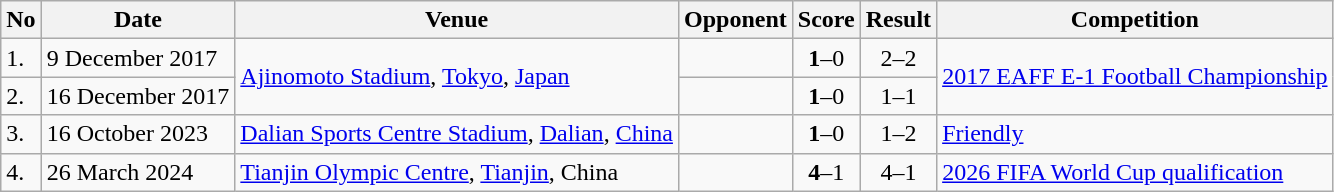<table class="wikitable">
<tr>
<th>No</th>
<th>Date</th>
<th>Venue</th>
<th>Opponent</th>
<th>Score</th>
<th>Result</th>
<th>Competition</th>
</tr>
<tr>
<td>1.</td>
<td>9 December 2017</td>
<td rowspan=2><a href='#'>Ajinomoto Stadium</a>, <a href='#'>Tokyo</a>, <a href='#'>Japan</a></td>
<td></td>
<td align=center><strong>1</strong>–0</td>
<td align=center>2–2</td>
<td rowspan=2><a href='#'>2017 EAFF E-1 Football Championship</a></td>
</tr>
<tr>
<td>2.</td>
<td>16 December 2017</td>
<td></td>
<td align=center><strong>1</strong>–0</td>
<td align=center>1–1</td>
</tr>
<tr>
<td>3.</td>
<td>16 October 2023</td>
<td><a href='#'>Dalian Sports Centre Stadium</a>, <a href='#'>Dalian</a>, <a href='#'>China</a></td>
<td></td>
<td align=center><strong>1</strong>–0</td>
<td align=center>1–2</td>
<td><a href='#'>Friendly</a></td>
</tr>
<tr>
<td>4.</td>
<td>26 March 2024</td>
<td><a href='#'>Tianjin Olympic Centre</a>, <a href='#'>Tianjin</a>, China</td>
<td></td>
<td align=center><strong>4</strong>–1</td>
<td align=center>4–1</td>
<td><a href='#'>2026 FIFA World Cup qualification</a></td>
</tr>
</table>
